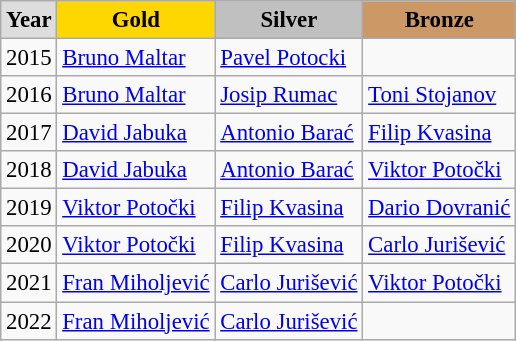<table class="wikitable sortable" style="font-size:95%">
<tr style="text-align:center; background:#e4e4e4; font-weight:bold;">
<td style="background:#ddd; ">Year</td>
<td style="background:gold; ">Gold</td>
<td style="background:silver; ">Silver</td>
<td style="background:#c96; ">Bronze</td>
</tr>
<tr>
<td>2015</td>
<td><a href='#'>Bruno Maltar</a></td>
<td><a href='#'>Pavel Potocki</a></td>
<td></td>
</tr>
<tr>
<td>2016</td>
<td><a href='#'>Bruno Maltar</a></td>
<td><a href='#'>Josip Rumac</a></td>
<td><a href='#'>Toni Stojanov</a></td>
</tr>
<tr>
<td>2017</td>
<td><a href='#'>David Jabuka</a></td>
<td><a href='#'>Antonio Barać</a></td>
<td><a href='#'>Filip Kvasina</a></td>
</tr>
<tr>
<td>2018</td>
<td><a href='#'>David Jabuka</a></td>
<td><a href='#'>Antonio Barać</a></td>
<td><a href='#'>Viktor Potočki</a></td>
</tr>
<tr>
<td>2019</td>
<td><a href='#'>Viktor Potočki</a></td>
<td><a href='#'>Filip Kvasina</a></td>
<td><a href='#'>Dario Dovranić</a></td>
</tr>
<tr>
<td>2020</td>
<td><a href='#'>Viktor Potočki</a></td>
<td><a href='#'>Filip Kvasina</a></td>
<td><a href='#'>Carlo Jurišević</a></td>
</tr>
<tr>
<td>2021</td>
<td><a href='#'>Fran Miholjević</a></td>
<td><a href='#'>Carlo Jurišević</a></td>
<td><a href='#'>Viktor Potočki</a></td>
</tr>
<tr>
<td>2022</td>
<td><a href='#'>Fran Miholjević</a></td>
<td><a href='#'>Carlo Jurišević</a></td>
<td></td>
</tr>
</table>
